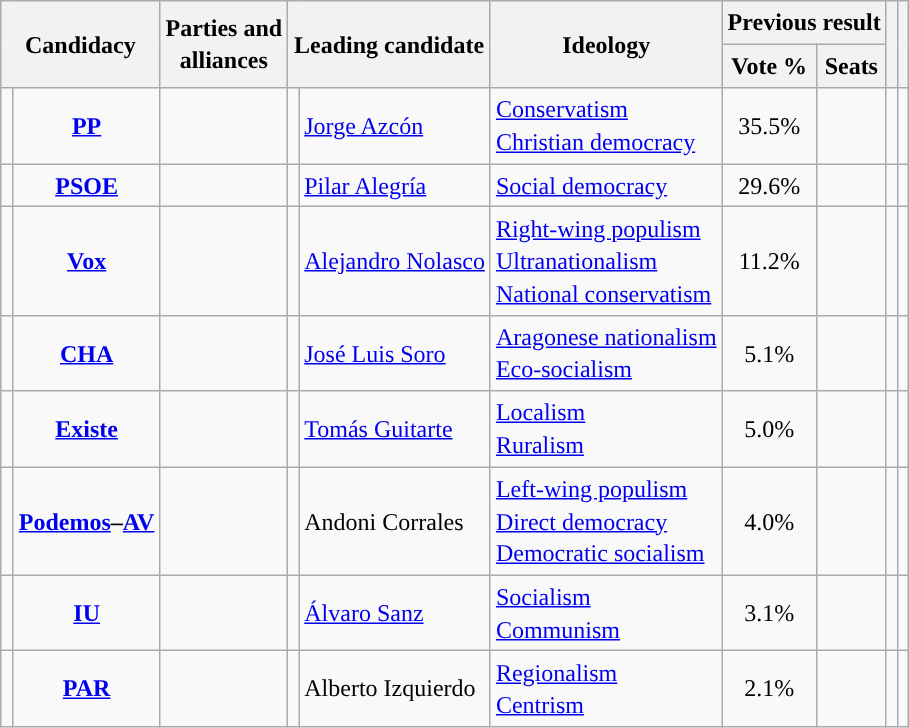<table class="wikitable" style="line-height:1.35em; text-align:left;">
<tr>
<th colspan="2" rowspan="2">Candidacy</th>
<th rowspan="2">Parties and<br>alliances</th>
<th colspan="2" rowspan="2">Leading candidate</th>
<th rowspan="2">Ideology</th>
<th colspan="2">Previous result</th>
<th rowspan="2"></th>
<th rowspan="2"></th>
</tr>
<tr>
<th>Vote %</th>
<th>Seats</th>
</tr>
<tr>
<td width="1" style="color:inherit;background:"></td>
<td align="center"><strong><a href='#'>PP</a></strong></td>
<td></td>
<td></td>
<td><a href='#'>Jorge Azcón</a></td>
<td><a href='#'>Conservatism</a><br><a href='#'>Christian democracy</a></td>
<td align="center">35.5%</td>
<td></td>
<td></td>
<td></td>
</tr>
<tr>
<td style="color:inherit;background:"></td>
<td align="center"><strong><a href='#'>PSOE</a></strong></td>
<td></td>
<td></td>
<td><a href='#'>Pilar Alegría</a></td>
<td><a href='#'>Social democracy</a></td>
<td align="center">29.6%</td>
<td></td>
<td></td>
<td><br></td>
</tr>
<tr>
<td style="color:inherit;background:"></td>
<td align="center"><strong><a href='#'>Vox</a></strong></td>
<td></td>
<td></td>
<td><a href='#'>Alejandro Nolasco</a></td>
<td><a href='#'>Right-wing populism</a><br><a href='#'>Ultranationalism</a><br><a href='#'>National conservatism</a></td>
<td align="center">11.2%</td>
<td></td>
<td></td>
<td></td>
</tr>
<tr>
<td style="color:inherit;background:"></td>
<td align="center"><strong><a href='#'>CHA</a></strong></td>
<td></td>
<td></td>
<td><a href='#'>José Luis Soro</a></td>
<td><a href='#'>Aragonese nationalism</a><br><a href='#'>Eco-socialism</a></td>
<td align="center">5.1%</td>
<td></td>
<td></td>
<td></td>
</tr>
<tr>
<td style="color:inherit;background:"></td>
<td align="center"><strong><a href='#'>Existe</a></strong></td>
<td></td>
<td></td>
<td><a href='#'>Tomás Guitarte</a></td>
<td><a href='#'>Localism</a><br><a href='#'>Ruralism</a></td>
<td align="center">5.0%</td>
<td></td>
<td></td>
<td></td>
</tr>
<tr>
<td style="color:inherit;background:"></td>
<td align="center"><strong><a href='#'>Podemos</a>–<a href='#'>AV</a></strong></td>
<td></td>
<td></td>
<td>Andoni Corrales</td>
<td><a href='#'>Left-wing populism</a><br><a href='#'>Direct democracy</a><br><a href='#'>Democratic socialism</a></td>
<td align="center">4.0%</td>
<td></td>
<td></td>
<td><br></td>
</tr>
<tr>
<td style="color:inherit;background:"></td>
<td align="center"><strong><a href='#'>IU</a></strong></td>
<td></td>
<td></td>
<td><a href='#'>Álvaro Sanz</a></td>
<td><a href='#'>Socialism</a><br><a href='#'>Communism</a></td>
<td align="center">3.1%</td>
<td></td>
<td></td>
<td></td>
</tr>
<tr>
<td style="color:inherit;background:"></td>
<td align="center"><strong><a href='#'>PAR</a></strong></td>
<td></td>
<td></td>
<td>Alberto Izquierdo</td>
<td><a href='#'>Regionalism</a><br><a href='#'>Centrism</a></td>
<td align="center">2.1%</td>
<td></td>
<td></td>
<td></td>
</tr>
</table>
